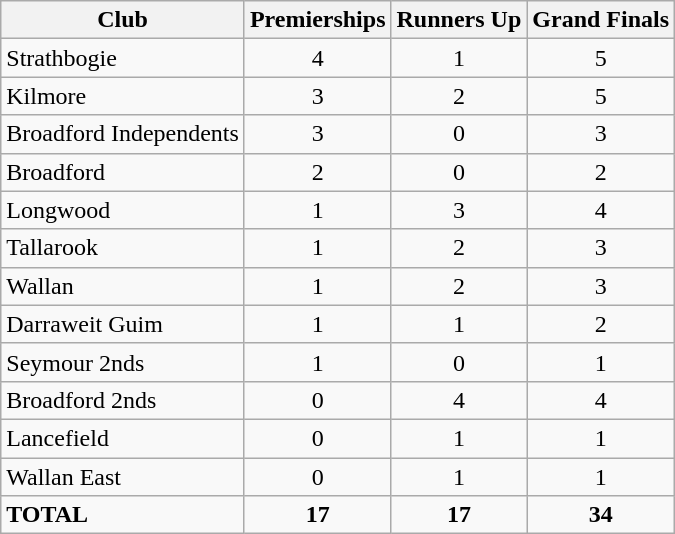<table class="wikitable sortable">
<tr>
<th>Club</th>
<th>Premierships</th>
<th>Runners Up</th>
<th>Grand Finals</th>
</tr>
<tr>
<td>Strathbogie</td>
<td align="center">4</td>
<td align="center">1</td>
<td align="center">5</td>
</tr>
<tr>
<td>Kilmore</td>
<td align="center">3</td>
<td align="center">2</td>
<td align="center">5</td>
</tr>
<tr>
<td>Broadford Independents</td>
<td align="center">3</td>
<td align="center">0</td>
<td align="center">3</td>
</tr>
<tr>
<td>Broadford</td>
<td align="center">2</td>
<td align="center">0</td>
<td align="center">2</td>
</tr>
<tr>
<td>Longwood</td>
<td align="center">1</td>
<td align="center">3</td>
<td align="center">4</td>
</tr>
<tr>
<td>Tallarook</td>
<td align="center">1</td>
<td align="center">2</td>
<td align="center">3</td>
</tr>
<tr>
<td>Wallan</td>
<td align="center">1</td>
<td align="center">2</td>
<td align="center">3</td>
</tr>
<tr>
<td>Darraweit Guim</td>
<td align="center">1</td>
<td align="center">1</td>
<td align="center">2</td>
</tr>
<tr>
<td>Seymour 2nds</td>
<td align="center">1</td>
<td align="center">0</td>
<td align="center">1</td>
</tr>
<tr>
<td>Broadford 2nds</td>
<td align="center">0</td>
<td align="center">4</td>
<td align="center">4</td>
</tr>
<tr>
<td>Lancefield</td>
<td align="center">0</td>
<td align="center">1</td>
<td align="center">1</td>
</tr>
<tr>
<td>Wallan East</td>
<td align="center">0</td>
<td align="center">1</td>
<td align="center">1</td>
</tr>
<tr>
<td><strong>TOTAL</strong></td>
<td align="center"><strong>17</strong></td>
<td align="center"><strong>17</strong></td>
<td align="center"><strong>34</strong></td>
</tr>
</table>
